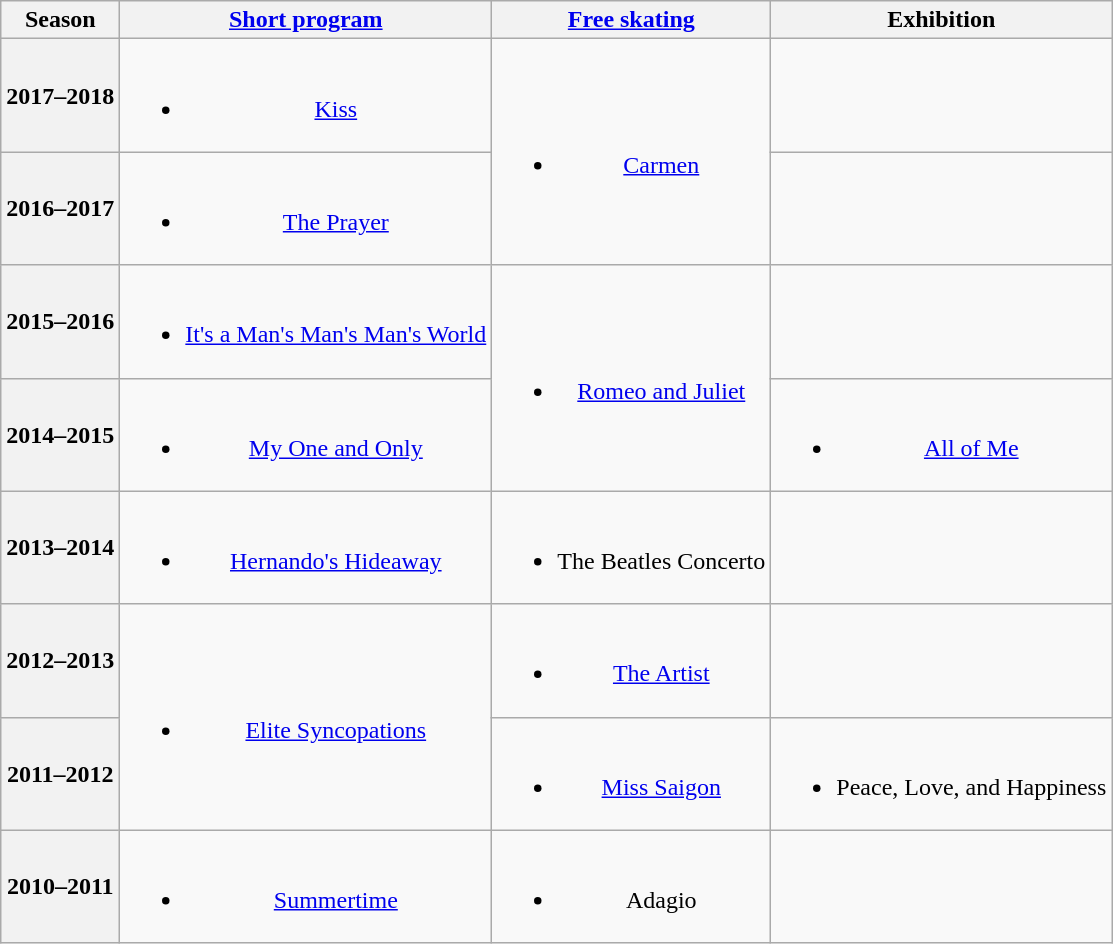<table class=wikitable style=text-align:center>
<tr>
<th>Season</th>
<th><a href='#'>Short program</a></th>
<th><a href='#'>Free skating</a></th>
<th>Exhibition</th>
</tr>
<tr>
<th>2017–2018 <br> </th>
<td><br><ul><li><a href='#'>Kiss</a> <br></li></ul></td>
<td rowspan=2><br><ul><li><a href='#'>Carmen</a> <br></li></ul></td>
<td></td>
</tr>
<tr>
<th>2016–2017 <br> </th>
<td><br><ul><li><a href='#'>The Prayer</a> <br></li></ul></td>
<td></td>
</tr>
<tr>
<th>2015–2016 <br> </th>
<td><br><ul><li><a href='#'>It's a Man's Man's Man's World</a> <br></li></ul></td>
<td rowspan=2><br><ul><li><a href='#'>Romeo and Juliet</a> <br></li></ul></td>
<td></td>
</tr>
<tr>
<th>2014–2015 <br> </th>
<td><br><ul><li><a href='#'>My One and Only</a> <br></li></ul></td>
<td><br><ul><li><a href='#'>All of Me</a> <br></li></ul></td>
</tr>
<tr>
<th>2013–2014 <br> </th>
<td><br><ul><li><a href='#'>Hernando's Hideaway</a> <br></li></ul></td>
<td><br><ul><li>The Beatles Concerto <br></li></ul></td>
<td></td>
</tr>
<tr>
<th>2012–2013 <br> </th>
<td rowspan=2><br><ul><li><a href='#'>Elite Syncopations</a> <br></li></ul></td>
<td><br><ul><li><a href='#'>The Artist</a> <br></li></ul></td>
<td></td>
</tr>
<tr>
<th>2011–2012 <br> </th>
<td><br><ul><li><a href='#'>Miss Saigon</a> <br></li></ul></td>
<td><br><ul><li>Peace, Love, and Happiness <br></li></ul></td>
</tr>
<tr>
<th>2010–2011 <br> </th>
<td><br><ul><li><a href='#'>Summertime</a> <br></li></ul></td>
<td><br><ul><li>Adagio <br></li></ul></td>
<td></td>
</tr>
</table>
